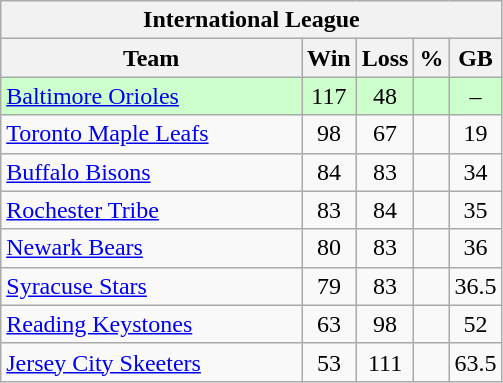<table class="wikitable">
<tr>
<th colspan="5">International League</th>
</tr>
<tr>
<th width="60%">Team</th>
<th>Win</th>
<th>Loss</th>
<th>%</th>
<th>GB</th>
</tr>
<tr align=center bgcolor=ccffcc>
<td align=left><a href='#'>Baltimore Orioles</a></td>
<td>117</td>
<td>48</td>
<td></td>
<td>–</td>
</tr>
<tr align=center>
<td align=left><a href='#'>Toronto Maple Leafs</a></td>
<td>98</td>
<td>67</td>
<td></td>
<td>19</td>
</tr>
<tr align=center>
<td align=left><a href='#'>Buffalo Bisons</a></td>
<td>84</td>
<td>83</td>
<td></td>
<td>34</td>
</tr>
<tr align=center>
<td align=left><a href='#'>Rochester Tribe</a></td>
<td>83</td>
<td>84</td>
<td></td>
<td>35</td>
</tr>
<tr align=center>
<td align=left><a href='#'>Newark Bears</a></td>
<td>80</td>
<td>83</td>
<td></td>
<td>36</td>
</tr>
<tr align=center>
<td align=left><a href='#'>Syracuse Stars</a></td>
<td>79</td>
<td>83</td>
<td></td>
<td>36.5</td>
</tr>
<tr align=center>
<td align=left><a href='#'>Reading Keystones</a></td>
<td>63</td>
<td>98</td>
<td></td>
<td>52</td>
</tr>
<tr align=center>
<td align=left><a href='#'>Jersey City Skeeters</a></td>
<td>53</td>
<td>111</td>
<td></td>
<td>63.5</td>
</tr>
</table>
